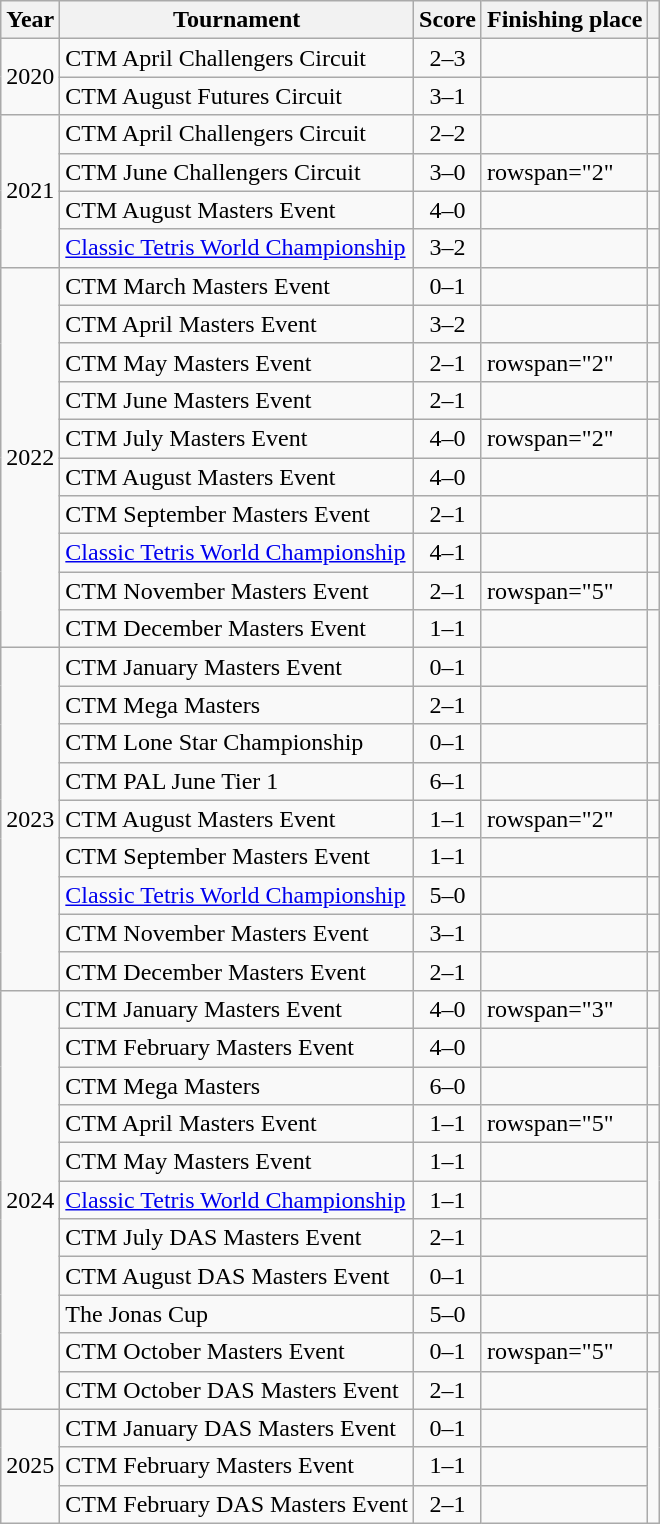<table class="sortable wikitable plainrowheaders">
<tr>
<th scope="col">Year</th>
<th scope="col">Tournament</th>
<th scope="col">Score</th>
<th scope="col">Finishing place</th>
<th scope="col" align="center" class=unsortable></th>
</tr>
<tr>
<td rowspan="2">2020</td>
<td>CTM April Challengers Circuit</td>
<td align="center">2–3</td>
<td></td>
<td align="center"></td>
</tr>
<tr>
<td>CTM August Futures Circuit</td>
<td align="center">3–1</td>
<td></td>
<td align="center"></td>
</tr>
<tr>
<td rowspan="4">2021</td>
<td>CTM April Challengers Circuit</td>
<td align="center">2–2</td>
<td></td>
<td align="center"></td>
</tr>
<tr>
<td>CTM June Challengers Circuit</td>
<td align="center">3–0</td>
<td>rowspan="2" </td>
<td align="center"></td>
</tr>
<tr>
<td>CTM August Masters Event</td>
<td align="center">4–0</td>
<td align="center"></td>
</tr>
<tr>
<td><a href='#'>Classic Tetris World Championship</a></td>
<td align="center">3–2</td>
<td></td>
<td align="center"></td>
</tr>
<tr>
<td rowspan="10">2022</td>
<td>CTM March Masters Event</td>
<td align="center">0–1</td>
<td></td>
<td align="center"></td>
</tr>
<tr>
<td>CTM April Masters Event</td>
<td align="center">3–2</td>
<td></td>
<td align="center"></td>
</tr>
<tr>
<td>CTM May Masters Event</td>
<td align="center">2–1</td>
<td>rowspan="2" </td>
<td align="center"></td>
</tr>
<tr>
<td>CTM June Masters Event</td>
<td align="center">2–1</td>
<td align="center"></td>
</tr>
<tr>
<td>CTM July Masters Event</td>
<td align="center">4–0</td>
<td>rowspan="2" </td>
<td align="center"></td>
</tr>
<tr>
<td>CTM August Masters Event</td>
<td align="center">4–0</td>
<td align="center"></td>
</tr>
<tr>
<td>CTM September Masters Event</td>
<td align="center">2–1</td>
<td></td>
<td align="center"></td>
</tr>
<tr>
<td><a href='#'>Classic Tetris World Championship</a></td>
<td align="center">4–1</td>
<td></td>
<td align="center"></td>
</tr>
<tr>
<td>CTM November Masters Event</td>
<td align="center">2–1</td>
<td>rowspan="5" </td>
<td align="center"></td>
</tr>
<tr>
<td>CTM December Masters Event</td>
<td align="center">1–1</td>
<td align="center"></td>
</tr>
<tr>
<td rowspan="9">2023</td>
<td>CTM January Masters Event</td>
<td align="center">0–1</td>
<td align="center"></td>
</tr>
<tr>
<td>CTM Mega Masters</td>
<td align="center">2–1</td>
<td align="center"></td>
</tr>
<tr>
<td>CTM Lone Star Championship</td>
<td align="center">0–1</td>
<td align="center"></td>
</tr>
<tr>
<td>CTM PAL June Tier 1</td>
<td align="center">6–1</td>
<td></td>
<td align="center"></td>
</tr>
<tr>
<td>CTM August Masters Event</td>
<td align="center">1–1</td>
<td>rowspan="2" </td>
<td align="center"></td>
</tr>
<tr>
<td>CTM September Masters Event</td>
<td align="center">1–1</td>
<td align="center"></td>
</tr>
<tr>
<td><a href='#'>Classic Tetris World Championship</a></td>
<td align="center">5–0</td>
<td></td>
<td align="center"></td>
</tr>
<tr>
<td>CTM November Masters Event</td>
<td align="center">3–1</td>
<td></td>
<td align="center"></td>
</tr>
<tr>
<td>CTM December Masters Event</td>
<td align="center">2–1</td>
<td></td>
<td align="center"></td>
</tr>
<tr>
<td rowspan="11">2024</td>
<td>CTM January Masters Event</td>
<td align="center">4–0</td>
<td>rowspan="3" </td>
<td align="center"></td>
</tr>
<tr>
<td>CTM February Masters Event</td>
<td align="center">4–0</td>
<td align="center"></td>
</tr>
<tr>
<td>CTM Mega Masters</td>
<td align="center">6–0</td>
<td align="center"></td>
</tr>
<tr>
<td>CTM April Masters Event</td>
<td align="center">1–1</td>
<td>rowspan="5" </td>
<td align="center"></td>
</tr>
<tr>
<td>CTM May Masters Event</td>
<td align="center">1–1</td>
<td align="center"></td>
</tr>
<tr>
<td><a href='#'>Classic Tetris World Championship</a></td>
<td align="center">1–1</td>
<td align="center"></td>
</tr>
<tr>
<td>CTM July DAS Masters Event</td>
<td align="center">2–1</td>
<td align="center"></td>
</tr>
<tr>
<td>CTM August DAS Masters Event</td>
<td align="center">0–1</td>
<td align="center"></td>
</tr>
<tr>
<td>The Jonas Cup</td>
<td align="center">5–0</td>
<td></td>
<td align="center"></td>
</tr>
<tr>
<td>CTM October Masters Event</td>
<td align="center">0–1</td>
<td>rowspan="5" </td>
<td align="center"></td>
</tr>
<tr>
<td>CTM October DAS Masters Event</td>
<td align="center">2–1</td>
<td align="center"></td>
</tr>
<tr>
<td rowspan="3">2025</td>
<td>CTM January DAS Masters Event</td>
<td align="center">0–1</td>
<td align="center"></td>
</tr>
<tr>
<td>CTM February Masters Event</td>
<td align="center">1–1</td>
<td align="center"></td>
</tr>
<tr>
<td>CTM February DAS Masters Event</td>
<td align="center">2–1</td>
<td align="center"></td>
</tr>
</table>
